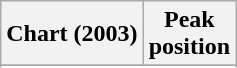<table class="wikitable sortable plainrowheaders" style="text-align:center">
<tr>
<th scope="col">Chart (2003)</th>
<th scope="col">Peak<br> position</th>
</tr>
<tr>
</tr>
<tr>
</tr>
</table>
